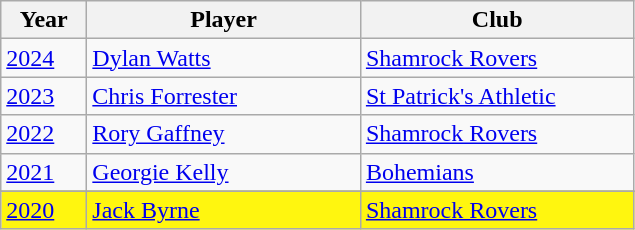<table class="wikitable">
<tr>
<th>Year</th>
<th>Player</th>
<th>Club</th>
</tr>
<tr>
<td width="50px"><a href='#'>2024</a></td>
<td width="175px"> <a href='#'>Dylan Watts</a></td>
<td width="175px"><a href='#'>Shamrock Rovers</a></td>
</tr>
<tr>
<td width="50px"><a href='#'>2023</a></td>
<td width="175px"> <a href='#'>Chris Forrester</a></td>
<td width="175px"><a href='#'>St Patrick's Athletic</a></td>
</tr>
<tr>
<td width="50px"><a href='#'>2022</a></td>
<td width="175px"> <a href='#'>Rory Gaffney</a></td>
<td width="175px"><a href='#'>Shamrock Rovers</a></td>
</tr>
<tr>
<td width="50px"><a href='#'>2021</a></td>
<td width="175px"> <a href='#'>Georgie Kelly</a></td>
<td width="175px"><a href='#'>Bohemians</a></td>
</tr>
<tr>
</tr>
<tr bgcolor=#FFF60F>
<td width="50px"><a href='#'>2020</a></td>
<td width="175px"> <a href='#'>Jack Byrne</a></td>
<td width="175px"><a href='#'>Shamrock Rovers</a></td>
</tr>
</table>
